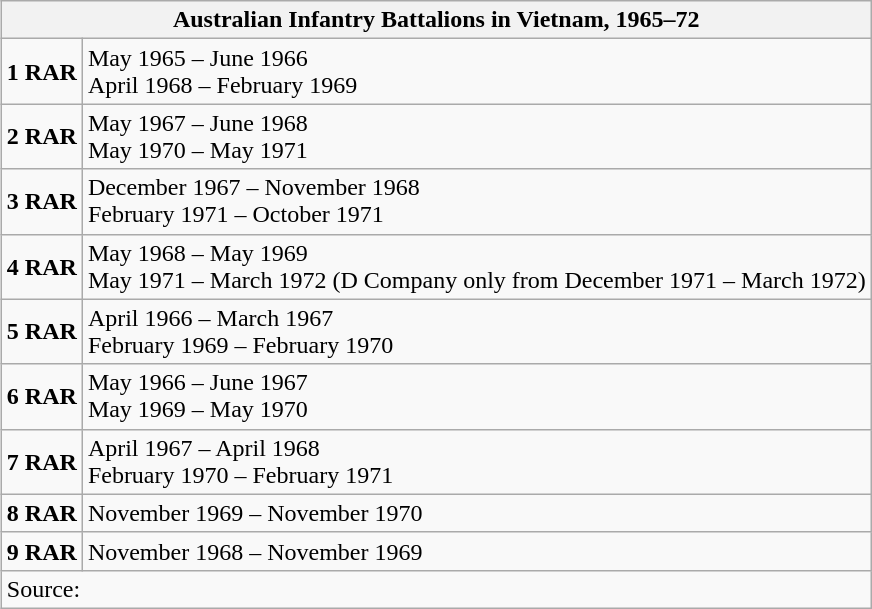<table class="wikitable collapsible collapsed" align=right style="margin:0 0 1em 1em" style="font-size: 80%">
<tr>
<th colspan="2" style="text-align:center"><strong>Australian Infantry Battalions in Vietnam, 1965–72</strong><br></th>
</tr>
<tr>
<td><strong>1 RAR</strong></td>
<td>May 1965 – June 1966<br>April 1968 – February 1969</td>
</tr>
<tr>
<td><strong>2 RAR</strong></td>
<td>May 1967 – June 1968<br>May 1970 – May 1971</td>
</tr>
<tr>
<td><strong>3 RAR</strong></td>
<td>December 1967 – November 1968<br>February 1971 – October 1971</td>
</tr>
<tr>
<td><strong>4 RAR</strong></td>
<td>May 1968 – May 1969<br>May 1971 – March 1972 (D Company only from December 1971 – March 1972)</td>
</tr>
<tr>
<td><strong>5 RAR</strong></td>
<td>April 1966 – March 1967<br>February 1969 – February 1970</td>
</tr>
<tr>
<td><strong>6 RAR</strong></td>
<td>May 1966 – June 1967<br>May 1969 – May 1970</td>
</tr>
<tr>
<td><strong>7 RAR</strong></td>
<td>April 1967 – April 1968<br>February 1970 – February 1971</td>
</tr>
<tr>
<td><strong>8 RAR</strong></td>
<td>November 1969 – November 1970</td>
</tr>
<tr>
<td><strong>9 RAR</strong></td>
<td>November 1968 – November 1969</td>
</tr>
<tr>
<td colspan="2" style="text-align: left;">Source: </td>
</tr>
</table>
